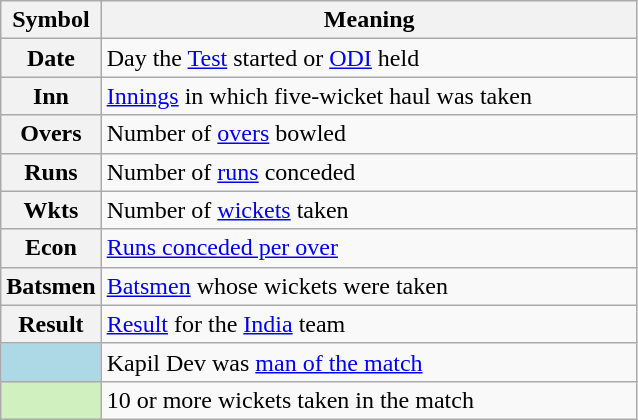<table class="wikitable plainrowheaders" border="1">
<tr>
<th scope="col" style="width:50px">Symbol</th>
<th scope="col" style="width:350px">Meaning</th>
</tr>
<tr>
<th scope="row">Date</th>
<td>Day the <a href='#'>Test</a> started or <a href='#'>ODI</a> held</td>
</tr>
<tr>
<th scope="row">Inn</th>
<td><a href='#'>Innings</a> in which five-wicket haul was taken</td>
</tr>
<tr>
<th scope="row">Overs</th>
<td>Number of <a href='#'>overs</a> bowled</td>
</tr>
<tr>
<th scope="row">Runs</th>
<td>Number of <a href='#'>runs</a> conceded</td>
</tr>
<tr>
<th scope="row">Wkts</th>
<td>Number of <a href='#'>wickets</a> taken</td>
</tr>
<tr>
<th scope="row">Econ</th>
<td><a href='#'>Runs conceded per over</a></td>
</tr>
<tr>
<th scope="row">Batsmen</th>
<td><a href='#'>Batsmen</a> whose wickets were taken</td>
</tr>
<tr>
<th scope="row">Result</th>
<td><a href='#'>Result</a> for the <a href='#'>India</a> team</td>
</tr>
<tr>
<td align=center style="background-color:#ADD8E6"></td>
<td>Kapil Dev was <a href='#'>man of the match</a></td>
</tr>
<tr>
<td align=center style="background-color:#D0F0C0"></td>
<td>10 or more wickets taken in the match</td>
</tr>
</table>
